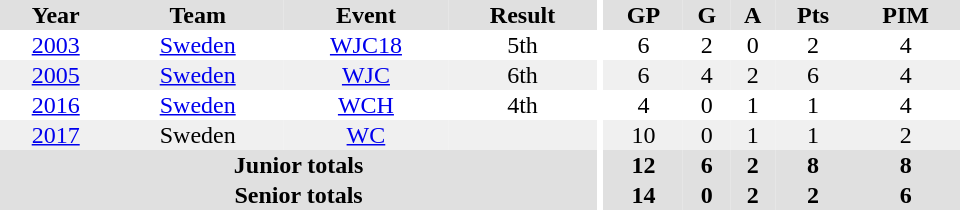<table border="0" cellpadding="1" cellspacing="0" ID="Table3" style="text-align:center; width:40em">
<tr ALIGN="center" bgcolor="#e0e0e0">
<th>Year</th>
<th>Team</th>
<th>Event</th>
<th>Result</th>
<th rowspan="99" bgcolor="#ffffff"></th>
<th>GP</th>
<th>G</th>
<th>A</th>
<th>Pts</th>
<th>PIM</th>
</tr>
<tr>
<td><a href='#'>2003</a></td>
<td><a href='#'>Sweden</a></td>
<td><a href='#'>WJC18</a></td>
<td>5th</td>
<td>6</td>
<td>2</td>
<td>0</td>
<td>2</td>
<td>4</td>
</tr>
<tr bgcolor="#f0f0f0">
<td><a href='#'>2005</a></td>
<td><a href='#'>Sweden</a></td>
<td><a href='#'>WJC</a></td>
<td>6th</td>
<td>6</td>
<td>4</td>
<td>2</td>
<td>6</td>
<td>4</td>
</tr>
<tr>
<td><a href='#'>2016</a></td>
<td><a href='#'>Sweden</a></td>
<td><a href='#'>WCH</a></td>
<td>4th</td>
<td>4</td>
<td>0</td>
<td>1</td>
<td>1</td>
<td>4</td>
</tr>
<tr bgcolor="#f0f0f0">
<td><a href='#'>2017</a></td>
<td>Sweden</td>
<td><a href='#'>WC</a></td>
<td></td>
<td>10</td>
<td>0</td>
<td>1</td>
<td>1</td>
<td>2</td>
</tr>
<tr bgcolor="#e0e0e0">
<th colspan=4>Junior totals</th>
<th>12</th>
<th>6</th>
<th>2</th>
<th>8</th>
<th>8</th>
</tr>
<tr bgcolor="#e0e0e0">
<th colspan=4>Senior totals</th>
<th>14</th>
<th>0</th>
<th>2</th>
<th>2</th>
<th>6</th>
</tr>
</table>
